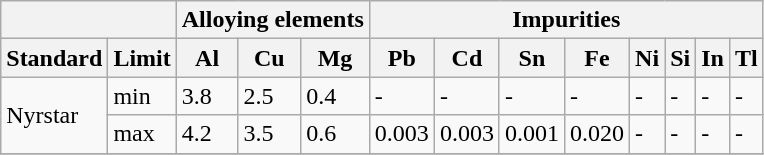<table class="wikitable">
<tr>
<th colspan=2></th>
<th colspan=3>Alloying elements</th>
<th colspan=8>Impurities</th>
</tr>
<tr>
<th>Standard</th>
<th>Limit</th>
<th>Al</th>
<th>Cu</th>
<th>Mg</th>
<th>Pb</th>
<th>Cd</th>
<th>Sn</th>
<th>Fe</th>
<th>Ni</th>
<th>Si</th>
<th>In</th>
<th>Tl</th>
</tr>
<tr>
<td rowspan=2>Nyrstar</td>
<td>min</td>
<td>3.8</td>
<td>2.5</td>
<td>0.4</td>
<td>-</td>
<td>-</td>
<td>-</td>
<td>-</td>
<td>-</td>
<td>-</td>
<td>-</td>
<td>-</td>
</tr>
<tr>
<td>max</td>
<td>4.2</td>
<td>3.5</td>
<td>0.6</td>
<td>0.003</td>
<td>0.003</td>
<td>0.001</td>
<td>0.020</td>
<td>-</td>
<td>-</td>
<td>-</td>
<td>-</td>
</tr>
<tr>
</tr>
</table>
